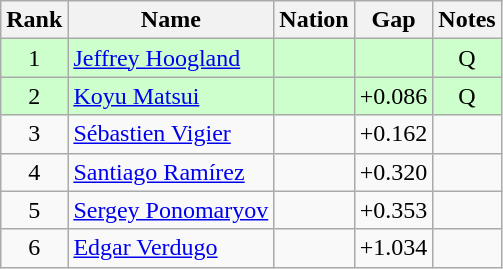<table class="wikitable sortable" style="text-align:center">
<tr>
<th>Rank</th>
<th>Name</th>
<th>Nation</th>
<th>Gap</th>
<th>Notes</th>
</tr>
<tr bgcolor=ccffcc>
<td>1</td>
<td align=left><a href='#'>Jeffrey Hoogland</a></td>
<td align=left></td>
<td></td>
<td>Q</td>
</tr>
<tr bgcolor=ccffcc>
<td>2</td>
<td align=left><a href='#'>Koyu Matsui</a></td>
<td align=left></td>
<td>+0.086</td>
<td>Q</td>
</tr>
<tr>
<td>3</td>
<td align=left><a href='#'>Sébastien Vigier</a></td>
<td align=left></td>
<td>+0.162</td>
<td></td>
</tr>
<tr>
<td>4</td>
<td align=left><a href='#'>Santiago Ramírez</a></td>
<td align=left></td>
<td>+0.320</td>
<td></td>
</tr>
<tr>
<td>5</td>
<td align=left><a href='#'>Sergey Ponomaryov</a></td>
<td align=left></td>
<td>+0.353</td>
<td></td>
</tr>
<tr>
<td>6</td>
<td align=left><a href='#'>Edgar Verdugo</a></td>
<td align=left></td>
<td>+1.034</td>
<td></td>
</tr>
</table>
